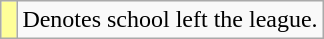<table class="wikitable">
<tr>
<td bgcolor="#FFFF99" width="5%"></td>
<td>Denotes school left the league.</td>
</tr>
</table>
